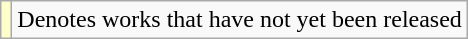<table class="wikitable">
<tr>
<td style="background:#FFFFCC;"></td>
<td>Denotes works that have not yet been released</td>
</tr>
</table>
